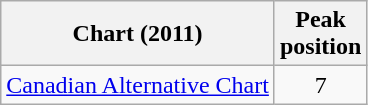<table class="wikitable sortable">
<tr>
<th scope="col">Chart (2011)</th>
<th scope="col">Peak<br>position</th>
</tr>
<tr>
<td><a href='#'>Canadian Alternative Chart</a></td>
<td align="center">7</td>
</tr>
</table>
